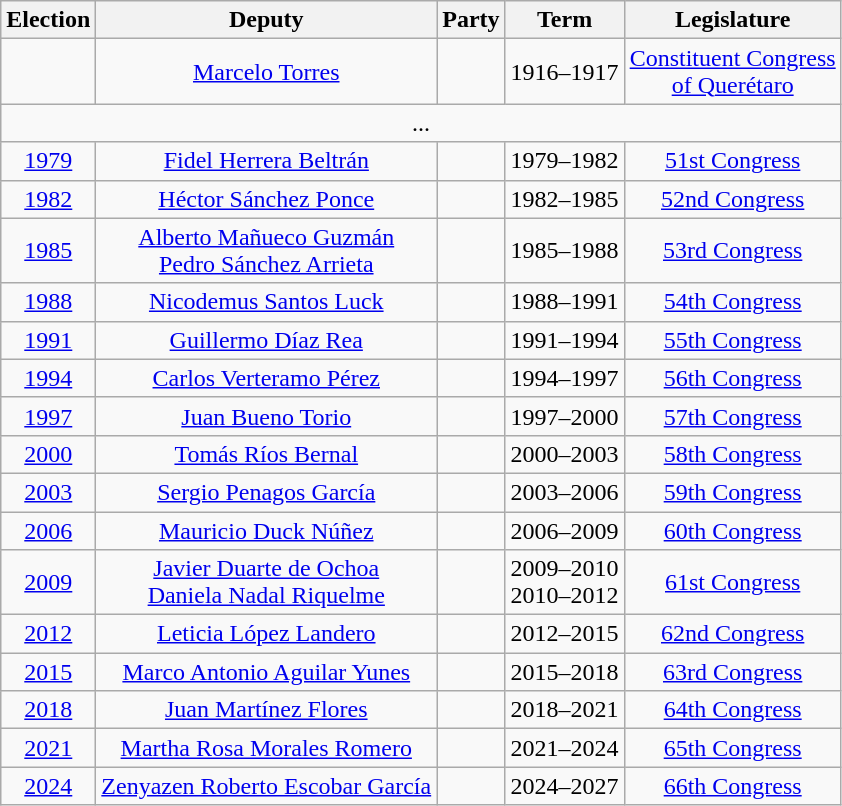<table class="wikitable sortable" style="text-align: center">
<tr>
<th>Election</th>
<th class="unsortable">Deputy</th>
<th class="unsortable">Party</th>
<th class="unsortable">Term</th>
<th class="unsortable">Legislature</th>
</tr>
<tr>
<td></td>
<td><a href='#'>Marcelo Torres</a></td>
<td></td>
<td>1916–1917</td>
<td><a href='#'>Constituent Congress<br>of Querétaro</a></td>
</tr>
<tr>
<td colspan=5> ...</td>
</tr>
<tr>
<td><a href='#'>1979</a></td>
<td><a href='#'>Fidel Herrera Beltrán</a></td>
<td></td>
<td>1979–1982</td>
<td><a href='#'>51st Congress</a></td>
</tr>
<tr>
<td><a href='#'>1982</a></td>
<td><a href='#'>Héctor Sánchez Ponce</a></td>
<td></td>
<td>1982–1985</td>
<td><a href='#'>52nd Congress</a></td>
</tr>
<tr>
<td><a href='#'>1985</a></td>
<td><a href='#'>Alberto Mañueco Guzmán</a><br><a href='#'>Pedro Sánchez Arrieta</a></td>
<td></td>
<td>1985–1988</td>
<td><a href='#'>53rd Congress</a></td>
</tr>
<tr>
<td><a href='#'>1988</a></td>
<td><a href='#'>Nicodemus Santos Luck</a></td>
<td></td>
<td>1988–1991</td>
<td><a href='#'>54th Congress</a></td>
</tr>
<tr>
<td><a href='#'>1991</a></td>
<td><a href='#'>Guillermo Díaz Rea</a></td>
<td></td>
<td>1991–1994</td>
<td><a href='#'>55th Congress</a></td>
</tr>
<tr>
<td><a href='#'>1994</a></td>
<td><a href='#'>Carlos Verteramo Pérez</a></td>
<td></td>
<td>1994–1997</td>
<td><a href='#'>56th Congress</a></td>
</tr>
<tr>
<td><a href='#'>1997</a></td>
<td><a href='#'>Juan Bueno Torio</a></td>
<td></td>
<td>1997–2000</td>
<td><a href='#'>57th Congress</a></td>
</tr>
<tr>
<td><a href='#'>2000</a></td>
<td><a href='#'>Tomás Ríos Bernal</a></td>
<td></td>
<td>2000–2003</td>
<td><a href='#'>58th Congress</a></td>
</tr>
<tr>
<td><a href='#'>2003</a></td>
<td><a href='#'>Sergio Penagos García</a></td>
<td></td>
<td>2003–2006</td>
<td><a href='#'>59th Congress</a></td>
</tr>
<tr>
<td><a href='#'>2006</a></td>
<td><a href='#'>Mauricio Duck Núñez</a></td>
<td></td>
<td>2006–2009</td>
<td><a href='#'>60th Congress</a></td>
</tr>
<tr>
<td><a href='#'>2009</a></td>
<td><a href='#'>Javier Duarte de Ochoa</a><br><a href='#'>Daniela Nadal Riquelme</a></td>
<td></td>
<td>2009–2010<br>2010–2012</td>
<td><a href='#'>61st Congress</a></td>
</tr>
<tr>
<td><a href='#'>2012</a></td>
<td><a href='#'>Leticia López Landero</a></td>
<td></td>
<td>2012–2015</td>
<td><a href='#'>62nd Congress</a></td>
</tr>
<tr>
<td><a href='#'>2015</a></td>
<td><a href='#'>Marco Antonio Aguilar Yunes</a></td>
<td></td>
<td>2015–2018</td>
<td><a href='#'>63rd Congress</a></td>
</tr>
<tr>
<td><a href='#'>2018</a></td>
<td><a href='#'>Juan Martínez Flores</a></td>
<td></td>
<td>2018–2021</td>
<td><a href='#'>64th Congress</a></td>
</tr>
<tr>
<td><a href='#'>2021</a></td>
<td><a href='#'>Martha Rosa Morales Romero</a></td>
<td></td>
<td>2021–2024</td>
<td><a href='#'>65th Congress</a></td>
</tr>
<tr>
<td><a href='#'>2024</a></td>
<td><a href='#'>Zenyazen Roberto Escobar García</a></td>
<td></td>
<td>2024–2027</td>
<td><a href='#'>66th Congress</a></td>
</tr>
</table>
